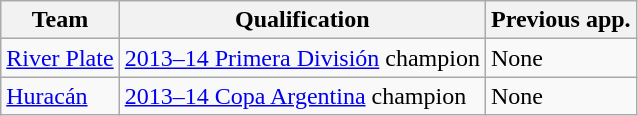<table class="wikitable">
<tr>
<th>Team</th>
<th>Qualification</th>
<th>Previous app.</th>
</tr>
<tr>
<td><a href='#'>River Plate</a></td>
<td><a href='#'>2013–14 Primera División</a> champion</td>
<td>None</td>
</tr>
<tr>
<td><a href='#'>Huracán</a></td>
<td><a href='#'>2013–14 Copa Argentina</a> champion</td>
<td>None</td>
</tr>
</table>
